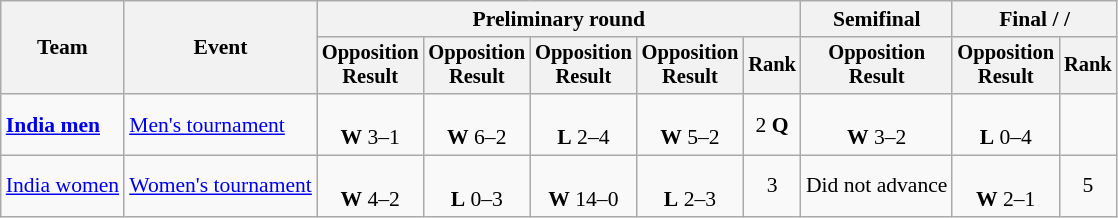<table class=wikitable style=font-size:90%;text-align:center>
<tr>
<th rowspan=2>Team</th>
<th rowspan=2>Event</th>
<th colspan=5>Preliminary round</th>
<th>Semifinal</th>
<th colspan=2>Final /  / </th>
</tr>
<tr style=font-size:95%>
<th>Opposition<br>Result</th>
<th>Opposition<br>Result</th>
<th>Opposition<br>Result</th>
<th>Opposition<br>Result</th>
<th>Rank</th>
<th>Opposition<br>Result</th>
<th>Opposition<br>Result</th>
<th>Rank</th>
</tr>
<tr>
<td align=left><strong><a href='#'>India men</a></strong></td>
<td align=left><a href='#'>Men's tournament</a></td>
<td><br><strong>W</strong> 3–1</td>
<td><br><strong>W</strong> 6–2</td>
<td><br><strong>L</strong> 2–4</td>
<td><br><strong>W</strong> 5–2</td>
<td>2 <strong>Q</strong></td>
<td><br><strong>W</strong> 3–2</td>
<td><br><strong>L</strong> 0–4</td>
<td></td>
</tr>
<tr>
<td align=left><a href='#'>India women</a></td>
<td align=left><a href='#'>Women's tournament</a></td>
<td><br><strong>W</strong> 4–2</td>
<td><br><strong>L</strong> 0–3</td>
<td><br><strong>W</strong> 14–0</td>
<td><br><strong>L</strong> 2–3</td>
<td>3</td>
<td>Did not advance</td>
<td><br><strong>W</strong> 2–1</td>
<td>5</td>
</tr>
</table>
